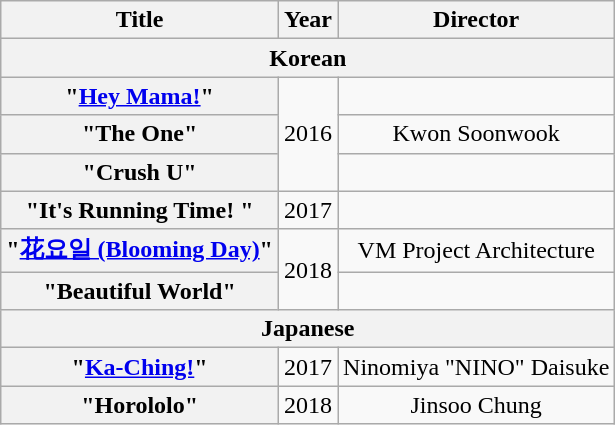<table class="wikitable plainrowheaders" style="text-align:center">
<tr>
<th>Title</th>
<th>Year</th>
<th>Director</th>
</tr>
<tr>
<th colspan="4">Korean</th>
</tr>
<tr>
<th scope="row">"<a href='#'>Hey Mama!</a>"</th>
<td rowspan="3">2016</td>
<td></td>
</tr>
<tr>
<th scope="row">"The One"</th>
<td>Kwon Soonwook</td>
</tr>
<tr>
<th scope="row">"Crush U"</th>
<td></td>
</tr>
<tr>
<th scope="row">"It's Running Time! "</th>
<td>2017</td>
<td></td>
</tr>
<tr>
<th scope="row">"<a href='#'>花요일 (Blooming Day)</a>"</th>
<td rowspan="2">2018</td>
<td>VM Project Architecture</td>
</tr>
<tr>
<th scope="row">"Beautiful World" </th>
<td></td>
</tr>
<tr>
<th colspan="4">Japanese</th>
</tr>
<tr>
<th scope="row">"<a href='#'>Ka-Ching!</a>"</th>
<td>2017</td>
<td>Ninomiya "NINO" Daisuke</td>
</tr>
<tr>
<th scope="row">"Horololo"</th>
<td>2018</td>
<td>Jinsoo Chung</td>
</tr>
</table>
